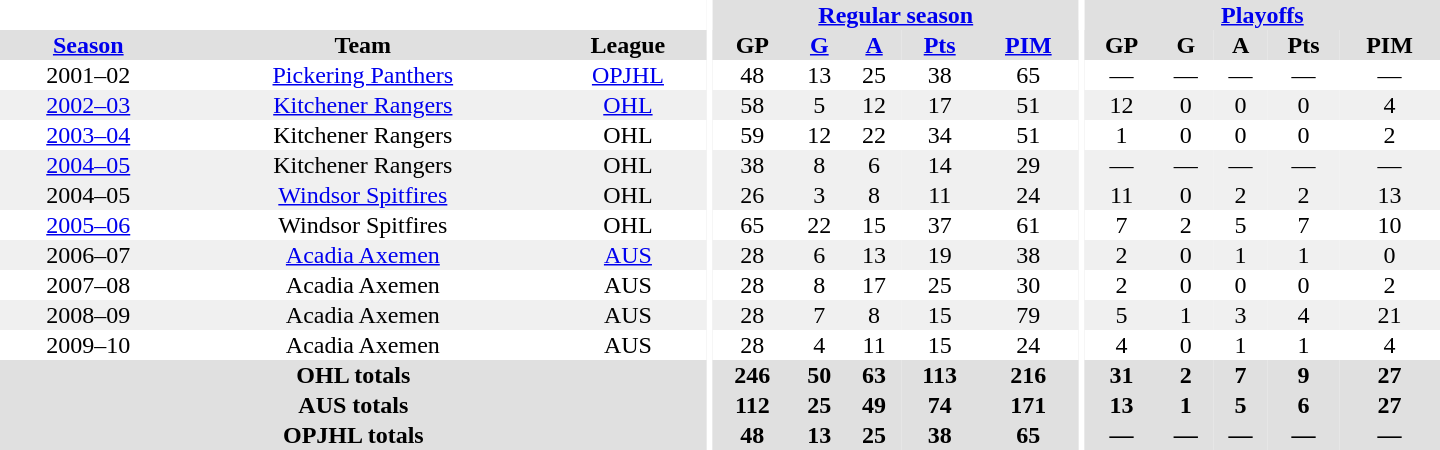<table border="0" cellpadding="1" cellspacing="0" style="text-align:center; width:60em">
<tr bgcolor="#e0e0e0">
<th colspan="3" bgcolor="#ffffff"></th>
<th rowspan="99" bgcolor="#ffffff"></th>
<th colspan="5"><a href='#'>Regular season</a></th>
<th rowspan="99" bgcolor="#ffffff"></th>
<th colspan="5"><a href='#'>Playoffs</a></th>
</tr>
<tr bgcolor="#e0e0e0">
<th><a href='#'>Season</a></th>
<th>Team</th>
<th>League</th>
<th>GP</th>
<th><a href='#'>G</a></th>
<th><a href='#'>A</a></th>
<th><a href='#'>Pts</a></th>
<th><a href='#'>PIM</a></th>
<th>GP</th>
<th>G</th>
<th>A</th>
<th>Pts</th>
<th>PIM</th>
</tr>
<tr>
<td>2001–02</td>
<td><a href='#'>Pickering Panthers</a></td>
<td><a href='#'>OPJHL</a></td>
<td>48</td>
<td>13</td>
<td>25</td>
<td>38</td>
<td>65</td>
<td>—</td>
<td>—</td>
<td>—</td>
<td>—</td>
<td>—</td>
</tr>
<tr bgcolor="#f0f0f0">
<td><a href='#'>2002–03</a></td>
<td><a href='#'>Kitchener Rangers</a></td>
<td><a href='#'>OHL</a></td>
<td>58</td>
<td>5</td>
<td>12</td>
<td>17</td>
<td>51</td>
<td>12</td>
<td>0</td>
<td>0</td>
<td>0</td>
<td>4</td>
</tr>
<tr>
<td><a href='#'>2003–04</a></td>
<td>Kitchener Rangers</td>
<td>OHL</td>
<td>59</td>
<td>12</td>
<td>22</td>
<td>34</td>
<td>51</td>
<td>1</td>
<td>0</td>
<td>0</td>
<td>0</td>
<td>2</td>
</tr>
<tr bgcolor="#f0f0f0">
<td><a href='#'>2004–05</a></td>
<td>Kitchener Rangers</td>
<td>OHL</td>
<td>38</td>
<td>8</td>
<td>6</td>
<td>14</td>
<td>29</td>
<td>—</td>
<td>—</td>
<td>—</td>
<td>—</td>
<td>—</td>
</tr>
<tr bgcolor="#f0f0f0">
<td>2004–05</td>
<td><a href='#'>Windsor Spitfires</a></td>
<td>OHL</td>
<td>26</td>
<td>3</td>
<td>8</td>
<td>11</td>
<td>24</td>
<td>11</td>
<td>0</td>
<td>2</td>
<td>2</td>
<td>13</td>
</tr>
<tr>
<td><a href='#'>2005–06</a></td>
<td>Windsor Spitfires</td>
<td>OHL</td>
<td>65</td>
<td>22</td>
<td>15</td>
<td>37</td>
<td>61</td>
<td>7</td>
<td>2</td>
<td>5</td>
<td>7</td>
<td>10</td>
</tr>
<tr bgcolor="#f0f0f0">
<td>2006–07</td>
<td><a href='#'>Acadia Axemen</a></td>
<td><a href='#'>AUS</a></td>
<td>28</td>
<td>6</td>
<td>13</td>
<td>19</td>
<td>38</td>
<td>2</td>
<td>0</td>
<td>1</td>
<td>1</td>
<td>0</td>
</tr>
<tr>
<td>2007–08</td>
<td>Acadia Axemen</td>
<td>AUS</td>
<td>28</td>
<td>8</td>
<td>17</td>
<td>25</td>
<td>30</td>
<td>2</td>
<td>0</td>
<td>0</td>
<td>0</td>
<td>2</td>
</tr>
<tr bgcolor="#f0f0f0">
<td>2008–09</td>
<td>Acadia Axemen</td>
<td>AUS</td>
<td>28</td>
<td>7</td>
<td>8</td>
<td>15</td>
<td>79</td>
<td>5</td>
<td>1</td>
<td>3</td>
<td>4</td>
<td>21</td>
</tr>
<tr>
<td>2009–10</td>
<td>Acadia Axemen</td>
<td>AUS</td>
<td>28</td>
<td>4</td>
<td>11</td>
<td>15</td>
<td>24</td>
<td>4</td>
<td>0</td>
<td>1</td>
<td>1</td>
<td>4</td>
</tr>
<tr bgcolor="#e0e0e0">
<th colspan="3">OHL totals</th>
<th>246</th>
<th>50</th>
<th>63</th>
<th>113</th>
<th>216</th>
<th>31</th>
<th>2</th>
<th>7</th>
<th>9</th>
<th>27</th>
</tr>
<tr bgcolor="#e0e0e0">
<th colspan="3">AUS totals</th>
<th>112</th>
<th>25</th>
<th>49</th>
<th>74</th>
<th>171</th>
<th>13</th>
<th>1</th>
<th>5</th>
<th>6</th>
<th>27</th>
</tr>
<tr bgcolor="#e0e0e0">
<th colspan="3">OPJHL totals</th>
<th>48</th>
<th>13</th>
<th>25</th>
<th>38</th>
<th>65</th>
<th>—</th>
<th>—</th>
<th>—</th>
<th>—</th>
<th>—</th>
</tr>
</table>
